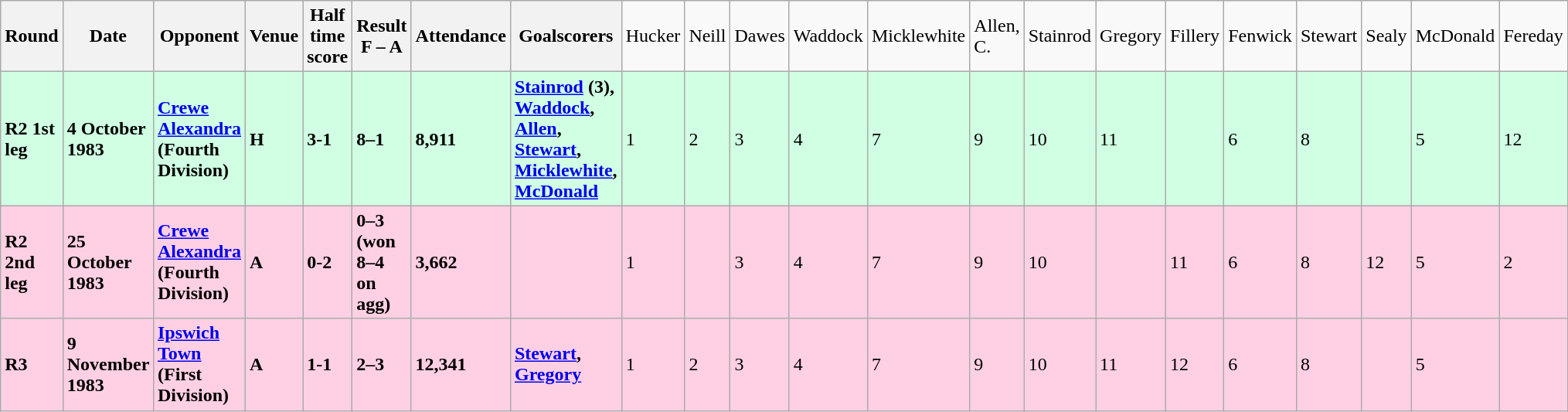<table class="wikitable">
<tr>
<th><strong>Round</strong></th>
<th><strong>Date</strong></th>
<th><strong>Opponent</strong></th>
<th><strong>Venue</strong></th>
<th><strong>Half time score</strong></th>
<th><strong>Result</strong><br><strong>F – A</strong></th>
<th><strong>Attendance</strong></th>
<th><strong>Goalscorers</strong></th>
<td>Hucker</td>
<td>Neill</td>
<td>Dawes</td>
<td>Waddock</td>
<td>Micklewhite</td>
<td>Allen, C.</td>
<td>Stainrod</td>
<td>Gregory</td>
<td>Fillery</td>
<td>Fenwick</td>
<td>Stewart</td>
<td>Sealy</td>
<td>McDonald</td>
<td>Fereday</td>
</tr>
<tr style="background-color: #d0ffe3;">
<td><strong>R2 1st leg</strong></td>
<td><strong>4 October 1983</strong></td>
<td><strong><a href='#'>Crewe Alexandra</a> (Fourth Division)</strong></td>
<td><strong>H</strong></td>
<td><strong>3-1</strong></td>
<td><strong>8–1</strong></td>
<td><strong>8,911</strong></td>
<td><strong><a href='#'>Stainrod</a> (3), <a href='#'>Waddock</a>, <a href='#'>Allen</a>, <a href='#'>Stewart</a>, <a href='#'>Micklewhite</a>, <a href='#'>McDonald</a></strong></td>
<td>1</td>
<td>2</td>
<td>3</td>
<td>4</td>
<td>7</td>
<td>9</td>
<td>10</td>
<td>11</td>
<td></td>
<td>6</td>
<td>8</td>
<td></td>
<td>5</td>
<td>12</td>
</tr>
<tr style="background-color: #ffd0e3;">
<td><strong>R2 2nd leg</strong></td>
<td><strong>25 October 1983</strong></td>
<td><strong><a href='#'>Crewe Alexandra</a> (Fourth Division)</strong></td>
<td><strong>A</strong></td>
<td><strong>0-2</strong></td>
<td><strong>0–3 (won 8–4 on agg)</strong></td>
<td><strong>3,662</strong></td>
<td></td>
<td>1</td>
<td></td>
<td>3</td>
<td>4</td>
<td>7</td>
<td>9</td>
<td>10</td>
<td></td>
<td>11</td>
<td>6</td>
<td>8</td>
<td>12</td>
<td>5</td>
<td>2</td>
</tr>
<tr style="background-color: #ffd0e3;">
<td><strong>R3</strong></td>
<td><strong>9 November 1983</strong></td>
<td><strong><a href='#'>Ipswich Town</a> (First Division)</strong></td>
<td><strong>A</strong></td>
<td><strong>1-1</strong></td>
<td><strong>2–3</strong></td>
<td><strong>12,341</strong></td>
<td><strong><a href='#'>Stewart</a>, <a href='#'>Gregory</a></strong></td>
<td>1</td>
<td>2</td>
<td>3</td>
<td>4</td>
<td>7</td>
<td>9</td>
<td>10</td>
<td>11</td>
<td>12</td>
<td>6</td>
<td>8</td>
<td></td>
<td>5</td>
<td></td>
</tr>
</table>
